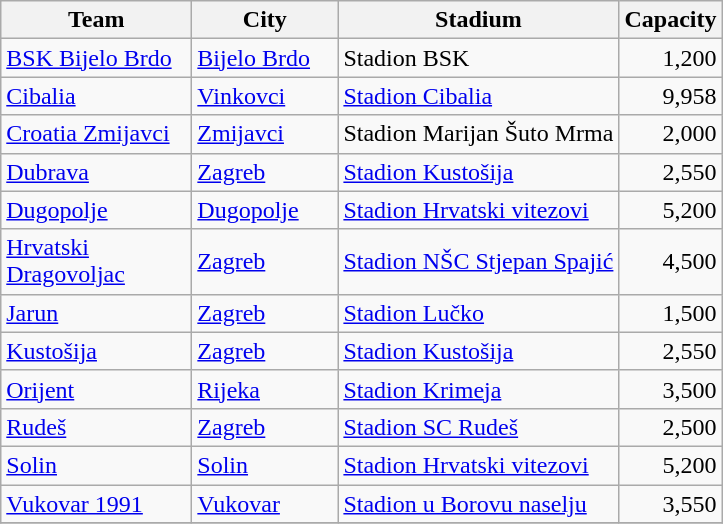<table class="wikitable sortable">
<tr>
<th width="120">Team</th>
<th width="90">City</th>
<th width="180">Stadium</th>
<th width="60">Capacity</th>
</tr>
<tr>
<td><a href='#'>BSK Bijelo Brdo</a></td>
<td><a href='#'>Bijelo Brdo</a></td>
<td>Stadion BSK</td>
<td align="right">1,200</td>
</tr>
<tr>
<td><a href='#'>Cibalia</a></td>
<td><a href='#'>Vinkovci</a></td>
<td><a href='#'>Stadion Cibalia</a></td>
<td align="right">9,958</td>
</tr>
<tr>
<td><a href='#'>Croatia Zmijavci</a></td>
<td><a href='#'>Zmijavci</a></td>
<td>Stadion Marijan Šuto Mrma</td>
<td align="right">2,000</td>
</tr>
<tr>
<td><a href='#'>Dubrava</a></td>
<td><a href='#'>Zagreb</a></td>
<td><a href='#'>Stadion Kustošija</a></td>
<td align="right">2,550</td>
</tr>
<tr>
<td><a href='#'>Dugopolje</a></td>
<td><a href='#'>Dugopolje</a></td>
<td><a href='#'>Stadion Hrvatski vitezovi</a></td>
<td align="right">5,200</td>
</tr>
<tr>
<td><a href='#'>Hrvatski Dragovoljac</a></td>
<td><a href='#'>Zagreb</a></td>
<td><a href='#'>Stadion NŠC Stjepan Spajić</a></td>
<td align="right">4,500</td>
</tr>
<tr>
<td><a href='#'>Jarun</a></td>
<td><a href='#'>Zagreb</a></td>
<td><a href='#'>Stadion Lučko</a></td>
<td align="right">1,500</td>
</tr>
<tr>
<td><a href='#'>Kustošija</a></td>
<td><a href='#'>Zagreb</a></td>
<td><a href='#'>Stadion Kustošija</a></td>
<td align="right">2,550</td>
</tr>
<tr>
<td><a href='#'>Orijent</a></td>
<td><a href='#'>Rijeka</a></td>
<td><a href='#'>Stadion Krimeja</a></td>
<td align="right">3,500</td>
</tr>
<tr>
<td><a href='#'>Rudeš</a></td>
<td><a href='#'>Zagreb</a></td>
<td><a href='#'>Stadion SC Rudeš</a></td>
<td align="right">2,500</td>
</tr>
<tr>
<td><a href='#'>Solin</a></td>
<td><a href='#'>Solin</a></td>
<td><a href='#'>Stadion Hrvatski vitezovi</a></td>
<td align="right">5,200</td>
</tr>
<tr>
<td><a href='#'>Vukovar 1991</a></td>
<td><a href='#'>Vukovar</a></td>
<td><a href='#'>Stadion u Borovu naselju</a></td>
<td align="right">3,550</td>
</tr>
<tr>
</tr>
</table>
